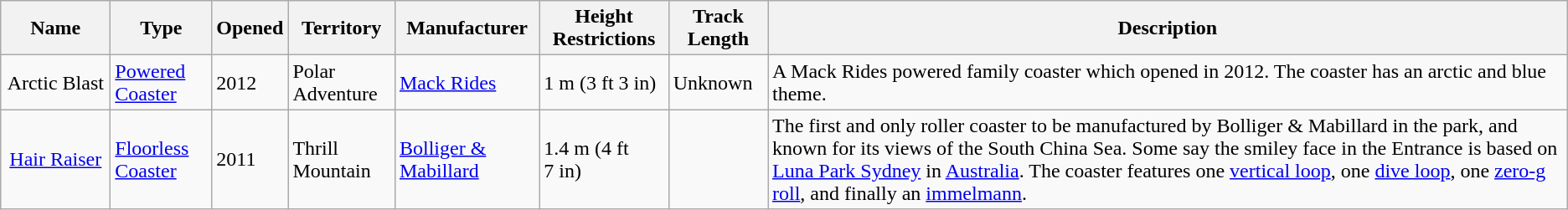<table class="wikitable sortable mw-collapsible mw-collapsed">
<tr>
<th style="width: 5em;">Name</th>
<th>Type</th>
<th>Opened</th>
<th>Territory</th>
<th>Manufacturer</th>
<th>Height Restrictions</th>
<th>Track Length</th>
<th class="unsortable">Description</th>
</tr>
<tr>
<td style="text-align: center;">Arctic Blast</td>
<td><a href='#'>Powered Coaster</a></td>
<td>2012</td>
<td>Polar Adventure</td>
<td><a href='#'>Mack Rides</a></td>
<td>1 m (3 ft 3 in)</td>
<td>Unknown</td>
<td>A Mack Rides powered family coaster which opened in 2012. The coaster has an arctic and blue theme.</td>
</tr>
<tr>
<td style="text-align: center;"><a href='#'>Hair Raiser</a></td>
<td><a href='#'>Floorless Coaster</a></td>
<td>2011</td>
<td>Thrill Mountain</td>
<td><a href='#'>Bolliger & Mabillard</a></td>
<td>1.4 m (4 ft 7 in)</td>
<td></td>
<td>The first and only roller coaster to be manufactured by Bolliger & Mabillard in the park, and known for its views of the South China Sea. Some say the smiley face in the Entrance is based on <a href='#'>Luna Park Sydney</a> in <a href='#'>Australia</a>. The coaster features one <a href='#'>vertical loop</a>, one <a href='#'>dive loop</a>, one <a href='#'>zero-g roll</a>, and finally an <a href='#'>immelmann</a>.</td>
</tr>
</table>
